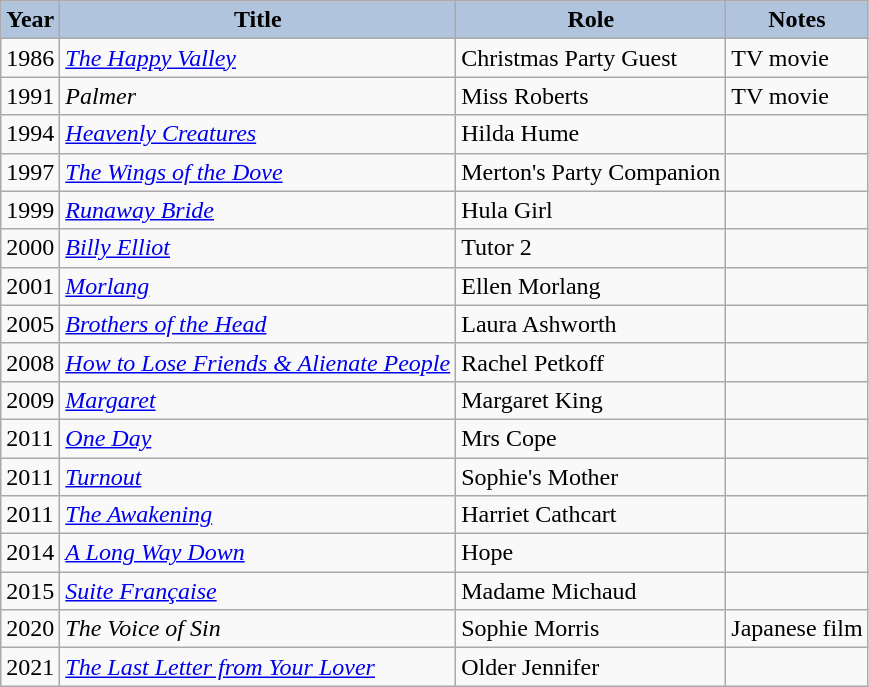<table class="wikitable">
<tr>
<th style="background:#B0C4DE;">Year</th>
<th style="background:#B0C4DE;">Title</th>
<th style="background:#B0C4DE;">Role</th>
<th style="background:#B0C4DE;">Notes</th>
</tr>
<tr>
<td>1986</td>
<td><em><a href='#'>The Happy Valley</a></em></td>
<td>Christmas Party Guest</td>
<td>TV movie</td>
</tr>
<tr>
<td>1991</td>
<td><em>Palmer</em></td>
<td>Miss Roberts</td>
<td>TV movie</td>
</tr>
<tr>
<td>1994</td>
<td><em><a href='#'>Heavenly Creatures</a></em></td>
<td>Hilda Hume </td>
<td></td>
</tr>
<tr>
<td>1997</td>
<td><em><a href='#'>The Wings of the Dove</a></em></td>
<td>Merton's Party Companion</td>
<td></td>
</tr>
<tr>
<td>1999</td>
<td><em><a href='#'>Runaway Bride</a></em></td>
<td>Hula Girl</td>
<td></td>
</tr>
<tr>
<td>2000</td>
<td><em><a href='#'>Billy Elliot</a></em></td>
<td>Tutor 2</td>
<td></td>
</tr>
<tr>
<td>2001</td>
<td><em><a href='#'>Morlang</a></em></td>
<td>Ellen Morlang</td>
<td></td>
</tr>
<tr>
<td>2005</td>
<td><em><a href='#'>Brothers of the Head</a></em></td>
<td>Laura Ashworth</td>
<td></td>
</tr>
<tr>
<td>2008</td>
<td><em><a href='#'>How to Lose Friends & Alienate People</a></em></td>
<td>Rachel Petkoff</td>
<td></td>
</tr>
<tr>
<td>2009</td>
<td><em><a href='#'>Margaret</a></em></td>
<td>Margaret King</td>
<td></td>
</tr>
<tr>
<td>2011</td>
<td><em><a href='#'>One Day</a></em></td>
<td>Mrs Cope</td>
<td></td>
</tr>
<tr>
<td>2011</td>
<td><em><a href='#'>Turnout</a></em></td>
<td>Sophie's Mother</td>
<td></td>
</tr>
<tr>
<td>2011</td>
<td><em><a href='#'>The Awakening</a></em></td>
<td>Harriet Cathcart</td>
<td></td>
</tr>
<tr>
<td>2014</td>
<td><em><a href='#'>A Long Way Down</a></em></td>
<td>Hope</td>
<td></td>
</tr>
<tr>
<td>2015</td>
<td><em><a href='#'>Suite Française</a></em></td>
<td>Madame Michaud</td>
<td></td>
</tr>
<tr>
<td>2020</td>
<td><em>The Voice of Sin</em></td>
<td>Sophie Morris</td>
<td>Japanese film</td>
</tr>
<tr>
<td>2021</td>
<td><em><a href='#'>The Last Letter from Your Lover</a></em></td>
<td>Older Jennifer</td>
<td></td>
</tr>
</table>
